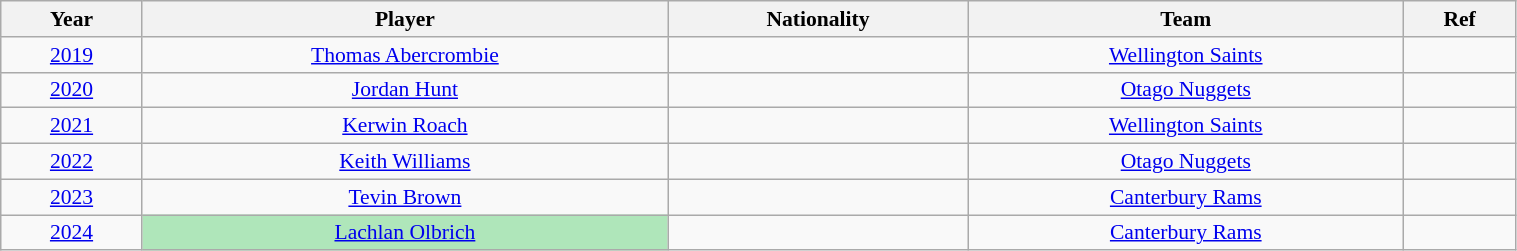<table class="wikitable" style="width: 80%; text-align:center; font-size:90%">
<tr>
<th>Year</th>
<th>Player</th>
<th>Nationality</th>
<th>Team</th>
<th>Ref</th>
</tr>
<tr>
<td><a href='#'>2019</a></td>
<td><a href='#'>Thomas Abercrombie</a></td>
<td></td>
<td><a href='#'>Wellington Saints</a></td>
<td></td>
</tr>
<tr>
<td><a href='#'>2020</a></td>
<td><a href='#'>Jordan Hunt</a></td>
<td></td>
<td><a href='#'>Otago Nuggets</a></td>
<td></td>
</tr>
<tr>
<td><a href='#'>2021</a></td>
<td><a href='#'>Kerwin Roach</a></td>
<td></td>
<td><a href='#'>Wellington Saints</a></td>
<td></td>
</tr>
<tr>
<td><a href='#'>2022</a></td>
<td><a href='#'>Keith Williams</a></td>
<td></td>
<td><a href='#'>Otago Nuggets</a></td>
<td></td>
</tr>
<tr>
<td><a href='#'>2023</a></td>
<td><a href='#'>Tevin Brown</a></td>
<td></td>
<td><a href='#'>Canterbury Rams</a></td>
<td></td>
</tr>
<tr>
<td><a href='#'>2024</a></td>
<td style="text-align:center;background:#afe6ba;"><a href='#'>Lachlan Olbrich</a></td>
<td></td>
<td><a href='#'>Canterbury Rams</a></td>
<td></td>
</tr>
</table>
